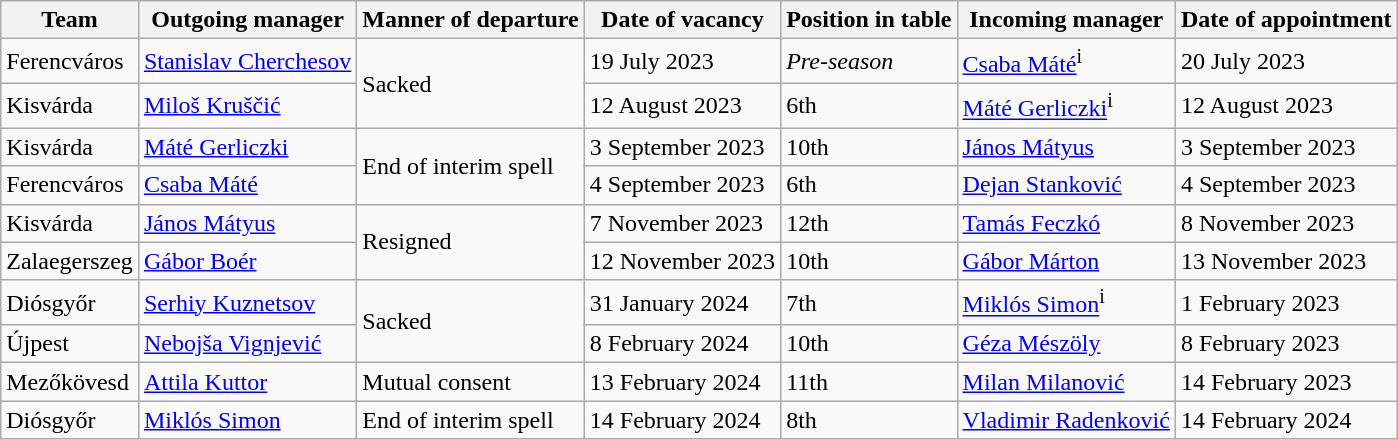<table class="wikitable sortable">
<tr>
<th>Team</th>
<th>Outgoing manager</th>
<th>Manner of departure</th>
<th>Date of vacancy</th>
<th>Position in table</th>
<th>Incoming manager</th>
<th>Date of appointment</th>
</tr>
<tr>
<td>Ferencváros</td>
<td> <a href='#'>Stanislav Cherchesov</a></td>
<td rowspan=2>Sacked</td>
<td>19 July 2023</td>
<td rowspan="1"><em>Pre-season</em></td>
<td> <a href='#'>Csaba Máté</a><sup>i</sup></td>
<td>20 July 2023</td>
</tr>
<tr>
<td>Kisvárda</td>
<td> <a href='#'>Miloš Kruščić</a></td>
<td>12 August 2023</td>
<td>6th</td>
<td> <a href='#'>Máté Gerliczki</a><sup>i</sup></td>
<td>12 August 2023</td>
</tr>
<tr>
<td>Kisvárda</td>
<td> <a href='#'>Máté Gerliczki</a></td>
<td rowspan=2>End of interim spell</td>
<td>3 September 2023</td>
<td>10th</td>
<td> <a href='#'>János Mátyus</a></td>
<td>3 September 2023</td>
</tr>
<tr>
<td>Ferencváros</td>
<td> <a href='#'>Csaba Máté</a></td>
<td>4 September 2023</td>
<td>6th</td>
<td> <a href='#'>Dejan Stanković</a></td>
<td>4 September 2023</td>
</tr>
<tr>
<td>Kisvárda</td>
<td> <a href='#'>János Mátyus</a></td>
<td rowspan=2>Resigned</td>
<td>7 November 2023</td>
<td>12th</td>
<td> <a href='#'>Tamás Feczkó</a></td>
<td>8 November 2023</td>
</tr>
<tr>
<td>Zalaegerszeg</td>
<td> <a href='#'>Gábor Boér</a></td>
<td>12 November 2023</td>
<td>10th</td>
<td> <a href='#'>Gábor Márton</a></td>
<td>13 November 2023</td>
</tr>
<tr>
<td>Diósgyőr</td>
<td> <a href='#'>Serhiy Kuznetsov</a></td>
<td rowspan=2>Sacked</td>
<td>31 January 2024</td>
<td>7th</td>
<td> <a href='#'>Miklós Simon</a><sup>i</sup></td>
<td>1 February 2023</td>
</tr>
<tr>
<td>Újpest</td>
<td> <a href='#'>Nebojša Vignjević</a></td>
<td>8 February 2024</td>
<td>10th</td>
<td> <a href='#'>Géza Mészöly</a></td>
<td>8 February 2023</td>
</tr>
<tr>
<td>Mezőkövesd</td>
<td> <a href='#'>Attila Kuttor</a></td>
<td>Mutual consent</td>
<td>13 February 2024</td>
<td>11th</td>
<td> <a href='#'>Milan Milanović</a></td>
<td>14 February 2023</td>
</tr>
<tr>
<td>Diósgyőr</td>
<td> <a href='#'>Miklós Simon</a></td>
<td>End of interim spell</td>
<td>14 February 2024</td>
<td>8th</td>
<td> <a href='#'>Vladimir Radenković</a></td>
<td>14 February 2024</td>
</tr>
</table>
